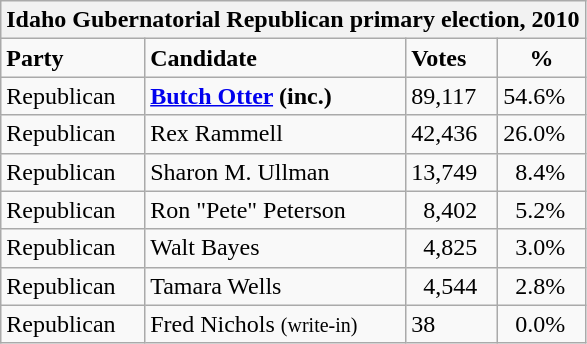<table class="wikitable">
<tr>
<th colspan="4">Idaho Gubernatorial Republican primary election, 2010</th>
</tr>
<tr>
<td><strong>Party</strong></td>
<td><strong>Candidate</strong></td>
<td><strong>Votes</strong></td>
<td align=center><strong>%</strong></td>
</tr>
<tr>
<td>Republican</td>
<td><strong><a href='#'>Butch Otter</a> (inc.)</strong></td>
<td>89,117</td>
<td>54.6%</td>
</tr>
<tr>
<td>Republican</td>
<td>Rex Rammell</td>
<td>42,436</td>
<td>26.0%</td>
</tr>
<tr>
<td>Republican</td>
<td>Sharon M. Ullman</td>
<td>13,749</td>
<td>  8.4%</td>
</tr>
<tr>
<td>Republican</td>
<td>Ron "Pete" Peterson</td>
<td>  8,402</td>
<td>  5.2%</td>
</tr>
<tr>
<td>Republican</td>
<td>Walt Bayes</td>
<td>  4,825</td>
<td>  3.0%</td>
</tr>
<tr>
<td>Republican</td>
<td>Tamara Wells</td>
<td>  4,544</td>
<td>  2.8%</td>
</tr>
<tr>
<td>Republican</td>
<td>Fred Nichols <small>(write-in)</small></td>
<td>38</td>
<td>  0.0%</td>
</tr>
</table>
